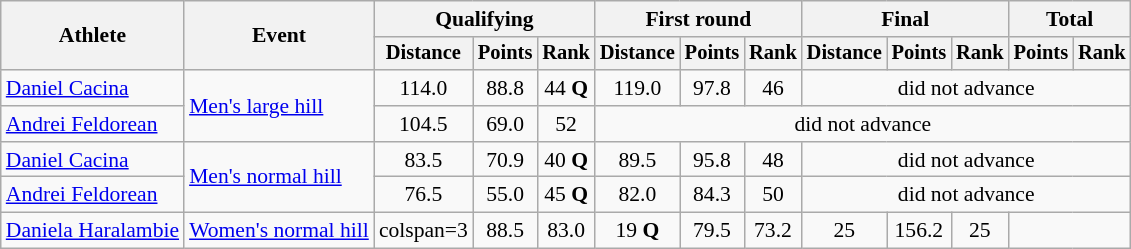<table class=wikitable style=font-size:90%;text-align:center>
<tr>
<th rowspan=2>Athlete</th>
<th rowspan=2>Event</th>
<th colspan=3>Qualifying</th>
<th colspan=3>First round</th>
<th colspan=3>Final</th>
<th colspan=2>Total</th>
</tr>
<tr style="font-size:95%">
<th>Distance</th>
<th>Points</th>
<th>Rank</th>
<th>Distance</th>
<th>Points</th>
<th>Rank</th>
<th>Distance</th>
<th>Points</th>
<th>Rank</th>
<th>Points</th>
<th>Rank</th>
</tr>
<tr>
<td align=left><a href='#'>Daniel Cacina</a></td>
<td align=left rowspan=2><a href='#'>Men's large hill</a></td>
<td>114.0</td>
<td>88.8</td>
<td>44 <strong>Q</strong></td>
<td>119.0</td>
<td>97.8</td>
<td>46</td>
<td colspan=5>did not advance</td>
</tr>
<tr>
<td align=left><a href='#'>Andrei Feldorean</a></td>
<td>104.5</td>
<td>69.0</td>
<td>52</td>
<td colspan=8>did not advance</td>
</tr>
<tr>
<td align=left><a href='#'>Daniel Cacina</a></td>
<td align=left rowspan=2><a href='#'>Men's normal hill</a></td>
<td>83.5</td>
<td>70.9</td>
<td>40 <strong>Q</strong></td>
<td>89.5</td>
<td>95.8</td>
<td>48</td>
<td colspan=5>did not advance</td>
</tr>
<tr>
<td align=left><a href='#'>Andrei Feldorean</a></td>
<td>76.5</td>
<td>55.0</td>
<td>45 <strong>Q</strong></td>
<td>82.0</td>
<td>84.3</td>
<td>50</td>
<td colspan=5>did not advance</td>
</tr>
<tr>
<td align=left><a href='#'>Daniela Haralambie</a></td>
<td align=left><a href='#'>Women's normal hill</a></td>
<td>colspan=3 </td>
<td>88.5</td>
<td>83.0</td>
<td>19 <strong>Q</strong></td>
<td>79.5</td>
<td>73.2</td>
<td>25</td>
<td>156.2</td>
<td>25</td>
</tr>
</table>
